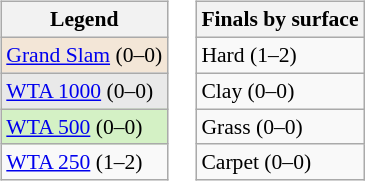<table>
<tr valign=top>
<td><br><table class=wikitable style="font-size:90%">
<tr>
<th>Legend</th>
</tr>
<tr>
<td bgcolor="#f3e6d7"><a href='#'>Grand Slam</a> (0–0)</td>
</tr>
<tr>
<td bgcolor="#e9e9e9"><a href='#'>WTA 1000</a> (0–0)</td>
</tr>
<tr>
<td bgcolor="#d4f1c5"><a href='#'>WTA 500</a> (0–0)</td>
</tr>
<tr>
<td><a href='#'>WTA 250</a> (1–2)</td>
</tr>
</table>
</td>
<td><br><table class=wikitable style="font-size:90%">
<tr>
<th>Finals by surface</th>
</tr>
<tr>
<td>Hard (1–2)</td>
</tr>
<tr>
<td>Clay (0–0)</td>
</tr>
<tr>
<td>Grass (0–0)</td>
</tr>
<tr>
<td>Carpet (0–0)</td>
</tr>
</table>
</td>
</tr>
</table>
